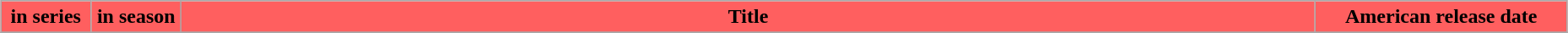<table class="wikitable" style="width:98%; margin:auto; background:#FFF;">
<tr>
<th style="background:#FF5F5F; width:4em;"> in series</th>
<th style="background:#FF5F5F; width:4em;"> in season</th>
<th style="background:#FF5F5F;">Title</th>
<th style="background:#FF5F5F; width:12em;">American release date</th>
</tr>
<tr>
</tr>
</table>
